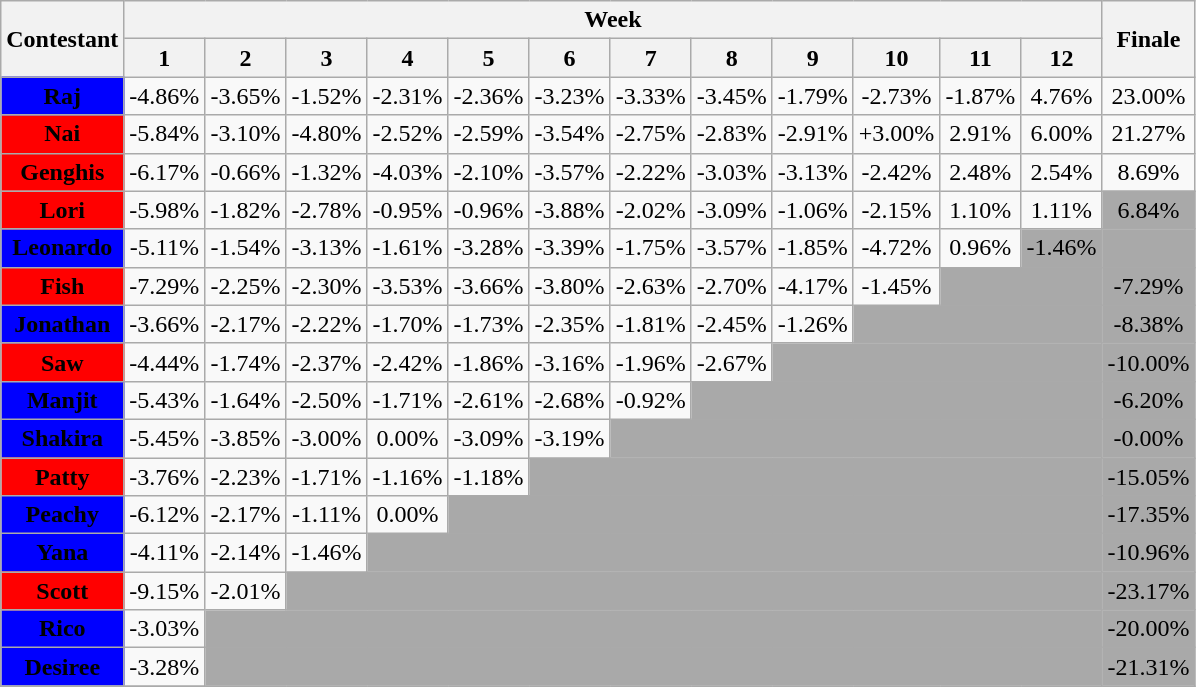<table class="wikitable" align="center" style="text-align:center">
<tr>
<th rowspan=2>Contestant</th>
<th colspan=12>Week</th>
<th rowspan=2>Finale</th>
</tr>
<tr>
<th>1</th>
<th>2</th>
<th>3</th>
<th>4</th>
<th>5</th>
<th>6</th>
<th>7</th>
<th>8</th>
<th>9</th>
<th>10</th>
<th>11</th>
<th>12</th>
</tr>
<tr>
<td bgcolor="blue"><span><strong>Raj</strong></span></td>
<td>-4.86%</td>
<td>-3.65%</td>
<td>-1.52%</td>
<td>-2.31%</td>
<td>-2.36%</td>
<td>-3.23%</td>
<td>-3.33%</td>
<td>-3.45%</td>
<td>-1.79%</td>
<td>-2.73%</td>
<td>-1.87%</td>
<td>4.76%</td>
<td>23.00%</td>
</tr>
<tr>
<td bgcolor="red"><span><strong>Nai</strong></span></td>
<td>-5.84%</td>
<td>-3.10%</td>
<td>-4.80%</td>
<td>-2.52%</td>
<td>-2.59%</td>
<td>-3.54%</td>
<td>-2.75%</td>
<td>-2.83%</td>
<td>-2.91%</td>
<td>+3.00%</td>
<td>2.91%</td>
<td>6.00%</td>
<td>21.27%</td>
</tr>
<tr>
<td bgcolor="red"><span><strong>Genghis</strong></span></td>
<td>-6.17%</td>
<td>-0.66%</td>
<td>-1.32%</td>
<td>-4.03%</td>
<td>-2.10%</td>
<td>-3.57%</td>
<td>-2.22%</td>
<td>-3.03%</td>
<td>-3.13%</td>
<td>-2.42%</td>
<td>2.48%</td>
<td>2.54%</td>
<td>8.69%</td>
</tr>
<tr>
<td bgcolor="red"><span><strong>Lori</strong></span></td>
<td>-5.98%</td>
<td>-1.82%</td>
<td>-2.78%</td>
<td>-0.95%</td>
<td>-0.96%</td>
<td>-3.88%</td>
<td>-2.02%</td>
<td>-3.09%</td>
<td>-1.06%</td>
<td>-2.15%</td>
<td>1.10%</td>
<td>1.11%</td>
<td colspan=1 bgcolor="darkgray">6.84%</td>
</tr>
<tr>
<td bgcolor="blue"><span><strong>Leonardo</strong></span></td>
<td>-5.11%</td>
<td>-1.54%</td>
<td>-3.13%</td>
<td>-1.61%</td>
<td>-3.28%</td>
<td>-3.39%</td>
<td>-1.75%</td>
<td>-3.57%</td>
<td>-1.85%</td>
<td>-4.72%</td>
<td>0.96%</td>
<td colspan=1 bgcolor="darkgray">-1.46%</td>
<td colspan=1 bgcolor="darkgray"></td>
</tr>
<tr>
<td bgcolor="red"><span><strong>Fish</strong></span></td>
<td>-7.29%</td>
<td>-2.25%</td>
<td>-2.30%</td>
<td>-3.53%</td>
<td>-3.66%</td>
<td>-3.80%</td>
<td>-2.63%</td>
<td>-2.70%</td>
<td>-4.17%</td>
<td>-1.45%</td>
<td colspan=2 bgcolor="darkgray"></td>
<td colspan=1 bgcolor="darkgray">-7.29%</td>
</tr>
<tr>
<td bgcolor="blue"><span><strong>Jonathan</strong></span></td>
<td>-3.66%</td>
<td>-2.17%</td>
<td>-2.22%</td>
<td>-1.70%</td>
<td>-1.73%</td>
<td>-2.35%</td>
<td>-1.81%</td>
<td>-2.45%</td>
<td>-1.26%</td>
<td colspan=3 bgcolor="darkgray"></td>
<td colspan=1 bgcolor="darkgray">-8.38%</td>
</tr>
<tr>
<td bgcolor="red"><span><strong>Saw</strong></span></td>
<td>-4.44%</td>
<td>-1.74%</td>
<td>-2.37%</td>
<td>-2.42%</td>
<td>-1.86%</td>
<td>-3.16%</td>
<td>-1.96%</td>
<td>-2.67%</td>
<td colspan=4 bgcolor="darkgray"></td>
<td colspan=1 bgcolor="darkgray">-10.00%</td>
</tr>
<tr>
<td bgcolor="blue"><span><strong>Manjit</strong></span></td>
<td>-5.43%</td>
<td>-1.64%</td>
<td>-2.50%</td>
<td>-1.71%</td>
<td>-2.61%</td>
<td>-2.68%</td>
<td>-0.92%</td>
<td colspan=5 bgcolor="darkgray"></td>
<td colspan=1 bgcolor="darkgray">-6.20%</td>
</tr>
<tr>
<td bgcolor="blue"><span><strong>Shakira</strong></span></td>
<td>-5.45%</td>
<td>-3.85%</td>
<td>-3.00%</td>
<td>0.00%</td>
<td>-3.09%</td>
<td>-3.19%</td>
<td colspan=6 bgcolor="darkgray"></td>
<td colspan=1 bgcolor="darkgray">-0.00%</td>
</tr>
<tr>
<td bgcolor="red"><span><strong>Patty</strong></span></td>
<td>-3.76%</td>
<td>-2.23%</td>
<td>-1.71%</td>
<td>-1.16%</td>
<td>-1.18%</td>
<td colspan=7 bgcolor="darkgray"></td>
<td colspan=1 bgcolor="darkgray">-15.05%</td>
</tr>
<tr>
<td bgcolor="blue"><span><strong>Peachy</strong></span></td>
<td>-6.12%</td>
<td>-2.17%</td>
<td>-1.11%</td>
<td>0.00%</td>
<td colspan=8 bgcolor="darkgray"></td>
<td colspan=1 bgcolor="darkgray">-17.35%</td>
</tr>
<tr>
<td bgcolor="blue"><span><strong>Yana</strong></span></td>
<td>-4.11%</td>
<td>-2.14%</td>
<td>-1.46%</td>
<td colspan=9 bgcolor="darkgray"></td>
<td colspan=1 bgcolor="darkgray">-10.96%</td>
</tr>
<tr>
<td bgcolor="red"><span><strong>Scott</strong></span></td>
<td>-9.15%</td>
<td>-2.01%</td>
<td colspan=10 bgcolor="darkgray"></td>
<td colspan=1 bgcolor="darkgray">-23.17%</td>
</tr>
<tr>
<td bgcolor="blue"><span><strong>Rico</strong></span></td>
<td>-3.03%</td>
<td colspan=11 bgcolor="darkgray"></td>
<td colspan=1 bgcolor="darkgray">-20.00%</td>
</tr>
<tr>
<td bgcolor="blue"><span><strong>Desiree</strong></span></td>
<td>-3.28%</td>
<td colspan=11 bgcolor="darkgray"></td>
<td colspan=1 bgcolor="darkgray">-21.31%</td>
</tr>
<tr>
</tr>
</table>
